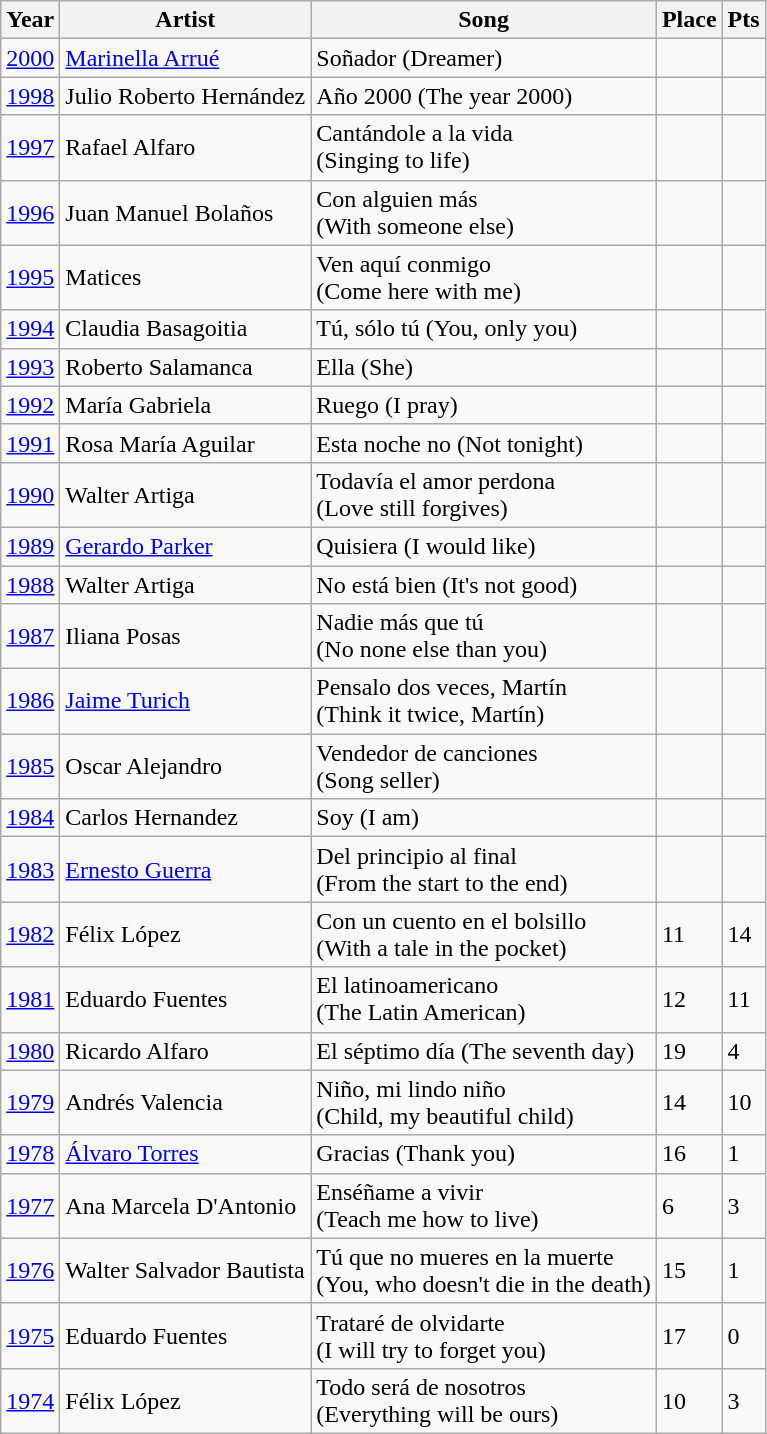<table class="sortable wikitable">
<tr>
<th>Year</th>
<th>Artist</th>
<th>Song</th>
<th>Place</th>
<th>Pts</th>
</tr>
<tr>
<td><a href='#'>2000</a></td>
<td><a href='#'>Marinella Arrué</a></td>
<td>Soñador (Dreamer)</td>
<td></td>
<td></td>
</tr>
<tr>
<td><a href='#'>1998</a></td>
<td>Julio Roberto Hernández</td>
<td>Año 2000 (The year 2000)</td>
<td></td>
<td></td>
</tr>
<tr>
<td><a href='#'>1997</a></td>
<td>Rafael Alfaro</td>
<td>Cantándole a la vida<br>(Singing to life)</td>
<td></td>
<td></td>
</tr>
<tr>
<td><a href='#'>1996</a></td>
<td>Juan Manuel Bolaños</td>
<td>Con alguien más<br>(With someone else)</td>
<td></td>
<td></td>
</tr>
<tr>
<td><a href='#'>1995</a></td>
<td>Matices</td>
<td>Ven aquí conmigo<br>(Come here with me)</td>
<td></td>
<td></td>
</tr>
<tr>
<td><a href='#'>1994</a></td>
<td>Claudia Basagoitia</td>
<td>Tú, sólo tú (You, only you)</td>
<td></td>
<td></td>
</tr>
<tr>
<td><a href='#'>1993</a></td>
<td>Roberto Salamanca</td>
<td>Ella (She)</td>
<td></td>
<td></td>
</tr>
<tr>
<td><a href='#'>1992</a></td>
<td>María Gabriela</td>
<td>Ruego (I pray)</td>
<td></td>
<td></td>
</tr>
<tr>
<td><a href='#'>1991</a></td>
<td>Rosa María Aguilar</td>
<td>Esta noche no (Not tonight)</td>
<td></td>
<td></td>
</tr>
<tr>
<td><a href='#'>1990</a></td>
<td>Walter Artiga</td>
<td>Todavía el amor perdona<br>(Love still forgives)</td>
<td></td>
<td></td>
</tr>
<tr>
<td><a href='#'>1989</a></td>
<td><a href='#'>Gerardo Parker</a></td>
<td>Quisiera (I would like)</td>
<td></td>
<td></td>
</tr>
<tr>
<td><a href='#'>1988</a></td>
<td>Walter Artiga</td>
<td>No está bien (It's not good)</td>
<td></td>
<td></td>
</tr>
<tr>
<td><a href='#'>1987</a></td>
<td>Iliana Posas</td>
<td>Nadie más que tú<br>(No none else than you)</td>
<td></td>
<td></td>
</tr>
<tr>
<td><a href='#'>1986</a></td>
<td><a href='#'>Jaime Turich</a></td>
<td>Pensalo dos veces, Martín<br>(Think it twice, Martín)</td>
<td></td>
<td></td>
</tr>
<tr>
<td><a href='#'>1985</a></td>
<td>Oscar Alejandro</td>
<td>Vendedor de canciones<br>(Song seller)</td>
<td></td>
<td></td>
</tr>
<tr>
<td><a href='#'>1984</a></td>
<td>Carlos Hernandez</td>
<td>Soy (I am)</td>
<td></td>
<td></td>
</tr>
<tr>
<td><a href='#'>1983</a></td>
<td><a href='#'>Ernesto Guerra</a></td>
<td>Del principio al final<br>(From the start to the end)</td>
<td></td>
<td></td>
</tr>
<tr>
<td><a href='#'>1982</a></td>
<td>Félix López</td>
<td>Con un cuento en el bolsillo<br>(With a tale in the pocket)</td>
<td>11</td>
<td>14</td>
</tr>
<tr>
<td><a href='#'>1981</a></td>
<td>Eduardo Fuentes</td>
<td>El latinoamericano<br>(The Latin American)</td>
<td>12</td>
<td>11</td>
</tr>
<tr>
<td><a href='#'>1980</a></td>
<td>Ricardo Alfaro</td>
<td>El séptimo día (The seventh day)</td>
<td>19</td>
<td>4</td>
</tr>
<tr>
<td><a href='#'>1979</a></td>
<td>Andrés Valencia</td>
<td>Niño, mi lindo niño<br>(Child, my beautiful child)</td>
<td>14</td>
<td>10</td>
</tr>
<tr>
<td><a href='#'>1978</a></td>
<td><a href='#'>Álvaro Torres</a></td>
<td>Gracias (Thank you)</td>
<td>16</td>
<td>1</td>
</tr>
<tr>
<td><a href='#'>1977</a></td>
<td>Ana Marcela D'Antonio</td>
<td>Enséñame a vivir<br>(Teach me how to live)</td>
<td>6</td>
<td>3</td>
</tr>
<tr>
<td><a href='#'>1976</a></td>
<td>Walter Salvador Bautista</td>
<td>Tú que no mueres en la muerte<br>(You, who doesn't die in the death)</td>
<td>15</td>
<td>1</td>
</tr>
<tr>
<td><a href='#'>1975</a></td>
<td>Eduardo Fuentes</td>
<td>Trataré de olvidarte<br>(I will try to forget you)</td>
<td>17</td>
<td>0</td>
</tr>
<tr>
<td><a href='#'>1974</a></td>
<td>Félix López</td>
<td>Todo será de nosotros<br>(Everything will be ours)</td>
<td>10</td>
<td>3</td>
</tr>
</table>
